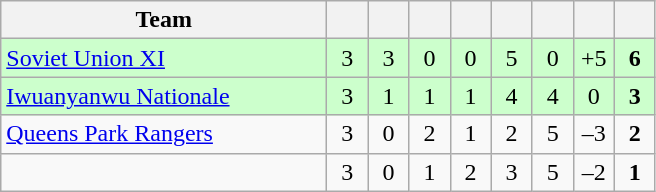<table class="wikitable" style="text-align:center;">
<tr>
<th width=210>Team</th>
<th width=20></th>
<th width=20></th>
<th width=20></th>
<th width=20></th>
<th width=20></th>
<th width=20></th>
<th width=20></th>
<th width=20></th>
</tr>
<tr bgcolor="#ccffcc">
<td align="left"> <a href='#'>Soviet Union XI</a></td>
<td>3</td>
<td>3</td>
<td>0</td>
<td>0</td>
<td>5</td>
<td>0</td>
<td>+5</td>
<td><strong>6</strong></td>
</tr>
<tr bgcolor="#ccffcc">
<td align="left"> <a href='#'>Iwuanyanwu Nationale</a></td>
<td>3</td>
<td>1</td>
<td>1</td>
<td>1</td>
<td>4</td>
<td>4</td>
<td>0</td>
<td><strong>3</strong></td>
</tr>
<tr>
<td align="left"> <a href='#'>Queens Park Rangers</a></td>
<td>3</td>
<td>0</td>
<td>2</td>
<td>1</td>
<td>2</td>
<td>5</td>
<td>–3</td>
<td><strong>2</strong></td>
</tr>
<tr>
<td align="left"></td>
<td>3</td>
<td>0</td>
<td>1</td>
<td>2</td>
<td>3</td>
<td>5</td>
<td>–2</td>
<td><strong>1</strong></td>
</tr>
</table>
